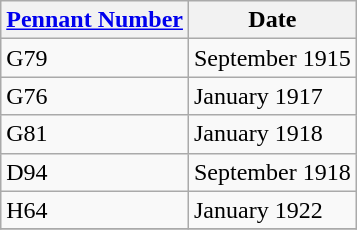<table class="wikitable" style="text-align:left">
<tr>
<th><a href='#'>Pennant Number</a></th>
<th>Date</th>
</tr>
<tr>
<td>G79</td>
<td>September 1915</td>
</tr>
<tr>
<td>G76</td>
<td>January 1917</td>
</tr>
<tr>
<td>G81</td>
<td>January 1918</td>
</tr>
<tr>
<td>D94</td>
<td>September 1918</td>
</tr>
<tr>
<td>H64</td>
<td>January 1922</td>
</tr>
<tr>
</tr>
</table>
